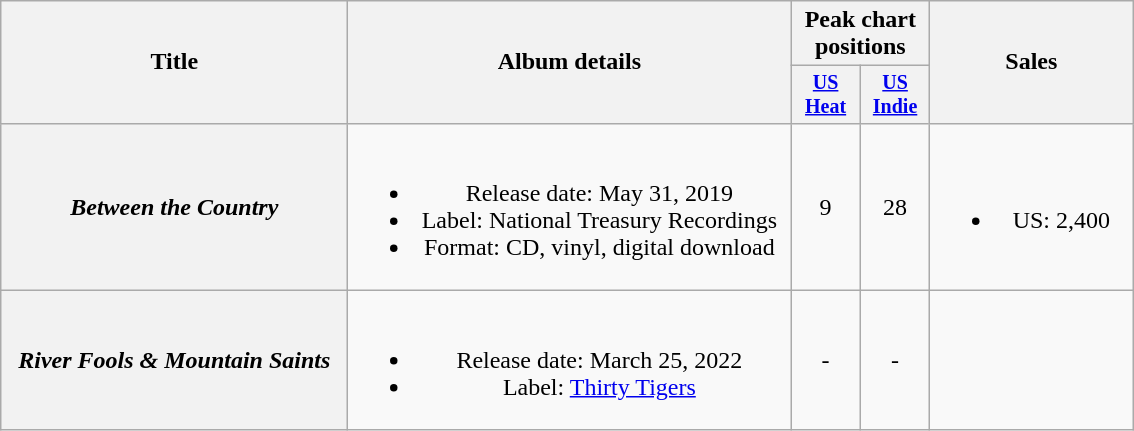<table class="wikitable plainrowheaders" style="text-align:center;">
<tr>
<th rowspan="2" style="width:14em;">Title</th>
<th rowspan="2" style="width:18em;">Album details</th>
<th colspan="2">Peak chart positions</th>
<th rowspan="2" style="width:8em;">Sales</th>
</tr>
<tr style="font-size:smaller;">
<th width=40><a href='#'>US<br> Heat</a></th>
<th width=40><a href='#'>US <br>Indie</a></th>
</tr>
<tr>
<th scope="row"><em>Between the Country</em></th>
<td><br><ul><li>Release date: May 31, 2019</li><li>Label: National Treasury Recordings</li><li>Format: CD, vinyl, digital download</li></ul></td>
<td>9<br></td>
<td>28<br></td>
<td><br><ul><li>US: 2,400</li></ul></td>
</tr>
<tr>
<th scope="row"><em>River Fools & Mountain Saints</em></th>
<td><br><ul><li>Release date: March 25, 2022</li><li>Label: <a href='#'>Thirty Tigers</a></li></ul></td>
<td>-<br></td>
<td>-<br></td>
<td><br></td>
</tr>
</table>
